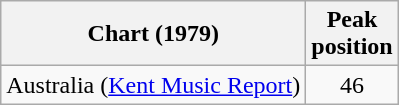<table class="wikitable">
<tr>
<th>Chart (1979)</th>
<th>Peak<br>position</th>
</tr>
<tr>
<td>Australia (<a href='#'>Kent Music Report</a>)</td>
<td style="text-align:center;">46</td>
</tr>
</table>
